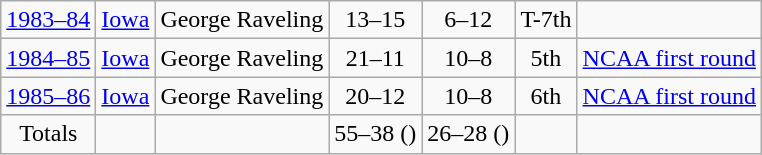<table class="wikitable" style="text-align:center">
<tr>
<td><a href='#'>1983–84</a></td>
<td><a href='#'>Iowa</a></td>
<td>George Raveling</td>
<td>13–15</td>
<td>6–12</td>
<td>T-7th</td>
<td></td>
</tr>
<tr>
<td><a href='#'>1984–85</a></td>
<td><a href='#'>Iowa</a></td>
<td>George Raveling</td>
<td>21–11</td>
<td>10–8</td>
<td>5th</td>
<td><a href='#'>NCAA first round</a></td>
</tr>
<tr>
<td><a href='#'>1985–86</a></td>
<td><a href='#'>Iowa</a></td>
<td>George Raveling</td>
<td>20–12</td>
<td>10–8</td>
<td>6th</td>
<td><a href='#'>NCAA first round</a></td>
</tr>
<tr>
<td>Totals</td>
<td></td>
<td></td>
<td>55–38 ()</td>
<td>26–28 ()</td>
<td></td>
<td></td>
</tr>
</table>
